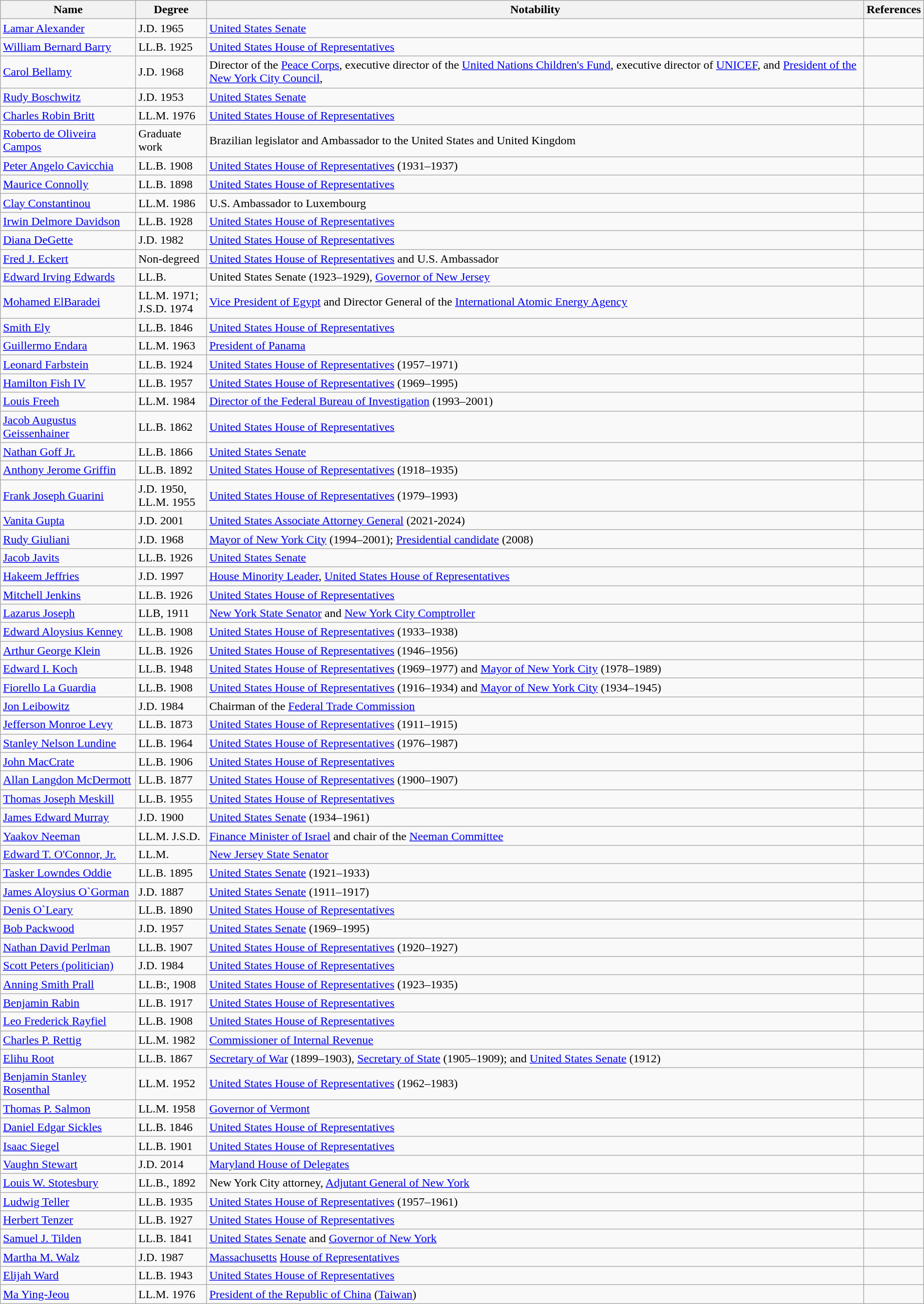<table class="wikitable" " style="width:100%;">
<tr>
<th>Name</th>
<th>Degree</th>
<th>Notability</th>
<th>References</th>
</tr>
<tr>
<td><a href='#'>Lamar Alexander</a></td>
<td>J.D. 1965</td>
<td><a href='#'>United States Senate</a></td>
<td></td>
</tr>
<tr>
<td><a href='#'>William Bernard Barry</a></td>
<td>LL.B. 1925</td>
<td><a href='#'>United States House of Representatives</a></td>
<td></td>
</tr>
<tr>
<td><a href='#'>Carol Bellamy</a></td>
<td>J.D. 1968</td>
<td>Director of the <a href='#'>Peace Corps</a>, executive director of the <a href='#'>United Nations Children's Fund</a>, executive director of <a href='#'>UNICEF</a>, and <a href='#'>President of the New York City Council</a>,</td>
<td></td>
</tr>
<tr>
<td><a href='#'>Rudy Boschwitz</a></td>
<td>J.D. 1953</td>
<td><a href='#'>United States Senate</a></td>
<td></td>
</tr>
<tr>
<td><a href='#'>Charles Robin Britt</a></td>
<td>LL.M. 1976</td>
<td><a href='#'>United States House of Representatives</a></td>
<td></td>
</tr>
<tr>
<td><a href='#'>Roberto de Oliveira Campos</a></td>
<td>Graduate work</td>
<td>Brazilian legislator and Ambassador to the United States and United Kingdom</td>
<td></td>
</tr>
<tr>
<td><a href='#'>Peter Angelo Cavicchia</a></td>
<td>LL.B. 1908</td>
<td><a href='#'>United States House of Representatives</a> (1931–1937)</td>
<td></td>
</tr>
<tr>
<td><a href='#'>Maurice Connolly</a></td>
<td>LL.B. 1898</td>
<td><a href='#'>United States House of Representatives</a></td>
<td></td>
</tr>
<tr>
<td><a href='#'>Clay Constantinou</a></td>
<td>LL.M. 1986</td>
<td>U.S. Ambassador to Luxembourg</td>
<td></td>
</tr>
<tr>
<td><a href='#'>Irwin Delmore Davidson</a></td>
<td>LL.B. 1928</td>
<td><a href='#'>United States House of Representatives</a></td>
<td></td>
</tr>
<tr>
<td><a href='#'>Diana DeGette</a></td>
<td>J.D. 1982</td>
<td><a href='#'>United States House of Representatives</a></td>
<td></td>
</tr>
<tr>
<td><a href='#'>Fred J. Eckert</a></td>
<td>Non-degreed</td>
<td><a href='#'>United States House of Representatives</a> and U.S. Ambassador</td>
<td></td>
</tr>
<tr>
<td><a href='#'>Edward Irving Edwards</a></td>
<td>LL.B.</td>
<td>United States Senate (1923–1929), <a href='#'>Governor of New Jersey</a></td>
<td></td>
</tr>
<tr>
<td><a href='#'>Mohamed ElBaradei</a></td>
<td>LL.M. 1971;<br>J.S.D. 1974</td>
<td><a href='#'>Vice President of Egypt</a> and Director General of the <a href='#'>International Atomic Energy Agency</a></td>
<td></td>
</tr>
<tr>
<td><a href='#'>Smith Ely</a></td>
<td>LL.B. 1846</td>
<td><a href='#'>United States House of Representatives</a></td>
<td></td>
</tr>
<tr>
<td><a href='#'>Guillermo Endara</a></td>
<td>LL.M. 1963</td>
<td><a href='#'>President of Panama</a></td>
<td></td>
</tr>
<tr>
<td><a href='#'>Leonard Farbstein</a></td>
<td>LL.B. 1924</td>
<td><a href='#'>United States House of Representatives</a> (1957–1971)</td>
<td></td>
</tr>
<tr>
<td><a href='#'>Hamilton Fish IV</a></td>
<td>LL.B. 1957</td>
<td><a href='#'>United States House of Representatives</a> (1969–1995)</td>
<td></td>
</tr>
<tr>
<td><a href='#'>Louis Freeh</a></td>
<td>LL.M. 1984</td>
<td><a href='#'>Director of the Federal Bureau of Investigation</a> (1993–2001)</td>
<td></td>
</tr>
<tr>
<td><a href='#'>Jacob Augustus Geissenhainer</a></td>
<td>LL.B. 1862</td>
<td><a href='#'>United States House of Representatives</a></td>
<td></td>
</tr>
<tr>
<td><a href='#'>Nathan Goff Jr.</a></td>
<td>LL.B. 1866</td>
<td><a href='#'>United States Senate</a></td>
<td></td>
</tr>
<tr>
<td><a href='#'>Anthony Jerome Griffin</a></td>
<td>LL.B. 1892</td>
<td><a href='#'>United States House of Representatives</a> (1918–1935)</td>
<td></td>
</tr>
<tr>
<td><a href='#'>Frank Joseph Guarini</a></td>
<td>J.D. 1950,<br>LL.M. 1955</td>
<td><a href='#'>United States House of Representatives</a> (1979–1993)</td>
<td></td>
</tr>
<tr>
<td><a href='#'>Vanita Gupta</a></td>
<td>J.D. 2001</td>
<td><a href='#'>United States Associate Attorney General</a> (2021-2024)</td>
<td></td>
</tr>
<tr>
<td><a href='#'>Rudy Giuliani</a></td>
<td>J.D. 1968</td>
<td><a href='#'>Mayor of New York City</a> (1994–2001); <a href='#'>Presidential candidate</a> (2008)</td>
<td></td>
</tr>
<tr>
<td><a href='#'>Jacob Javits</a></td>
<td>LL.B. 1926</td>
<td><a href='#'>United States Senate</a></td>
<td></td>
</tr>
<tr>
<td><a href='#'>Hakeem Jeffries</a></td>
<td>J.D. 1997</td>
<td><a href='#'>House Minority Leader</a>, <a href='#'>United States House of Representatives</a></td>
<td></td>
</tr>
<tr>
<td><a href='#'>Mitchell Jenkins</a></td>
<td>LL.B. 1926</td>
<td><a href='#'>United States House of Representatives</a></td>
<td></td>
</tr>
<tr>
<td><a href='#'>Lazarus Joseph</a></td>
<td>LLB, 1911</td>
<td><a href='#'>New York State Senator</a> and <a href='#'>New York City Comptroller</a></td>
<td></td>
</tr>
<tr>
<td><a href='#'>Edward Aloysius Kenney</a></td>
<td>LL.B. 1908</td>
<td><a href='#'>United States House of Representatives</a> (1933–1938)</td>
<td></td>
</tr>
<tr>
<td><a href='#'>Arthur George Klein</a></td>
<td>LL.B. 1926</td>
<td><a href='#'>United States House of Representatives</a> (1946–1956)</td>
<td></td>
</tr>
<tr>
<td><a href='#'>Edward I. Koch</a></td>
<td>LL.B. 1948</td>
<td><a href='#'>United States House of Representatives</a> (1969–1977) and <a href='#'>Mayor of New York City</a> (1978–1989)</td>
<td></td>
</tr>
<tr>
<td><a href='#'>Fiorello La Guardia</a></td>
<td>LL.B. 1908</td>
<td><a href='#'>United States House of Representatives</a> (1916–1934) and <a href='#'>Mayor of New York City</a> (1934–1945)</td>
<td></td>
</tr>
<tr>
<td><a href='#'>Jon Leibowitz</a></td>
<td>J.D. 1984</td>
<td>Chairman of the <a href='#'>Federal Trade Commission</a></td>
<td></td>
</tr>
<tr>
<td><a href='#'>Jefferson Monroe Levy</a></td>
<td>LL.B. 1873</td>
<td><a href='#'>United States House of Representatives</a> (1911–1915)</td>
<td></td>
</tr>
<tr>
<td><a href='#'>Stanley Nelson Lundine</a></td>
<td>LL.B. 1964</td>
<td><a href='#'>United States House of Representatives</a> (1976–1987)</td>
<td></td>
</tr>
<tr>
<td><a href='#'>John MacCrate</a></td>
<td>LL.B. 1906</td>
<td><a href='#'>United States House of Representatives</a></td>
<td></td>
</tr>
<tr>
<td><a href='#'>Allan Langdon McDermott</a></td>
<td>LL.B. 1877</td>
<td><a href='#'>United States House of Representatives</a> (1900–1907)</td>
<td></td>
</tr>
<tr>
<td><a href='#'>Thomas Joseph Meskill</a></td>
<td>LL.B. 1955</td>
<td><a href='#'>United States House of Representatives</a></td>
<td></td>
</tr>
<tr>
<td><a href='#'>James Edward Murray</a></td>
<td>J.D. 1900</td>
<td><a href='#'>United States Senate</a> (1934–1961)</td>
<td></td>
</tr>
<tr>
<td><a href='#'>Yaakov Neeman</a></td>
<td>LL.M. J.S.D.</td>
<td><a href='#'>Finance Minister of Israel</a> and chair of the <a href='#'>Neeman Committee</a></td>
<td></td>
</tr>
<tr>
<td><a href='#'>Edward T. O'Connor, Jr.</a></td>
<td>LL.M.</td>
<td><a href='#'>New Jersey State Senator</a></td>
<td></td>
</tr>
<tr>
<td><a href='#'>Tasker Lowndes Oddie</a></td>
<td>LL.B. 1895</td>
<td><a href='#'>United States Senate</a> (1921–1933)</td>
<td></td>
</tr>
<tr>
<td><a href='#'>James Aloysius O`Gorman</a></td>
<td>J.D. 1887</td>
<td><a href='#'>United States Senate</a> (1911–1917)</td>
<td></td>
</tr>
<tr>
<td><a href='#'>Denis O`Leary</a></td>
<td>LL.B. 1890</td>
<td><a href='#'>United States House of Representatives</a></td>
<td></td>
</tr>
<tr>
<td><a href='#'>Bob Packwood</a></td>
<td>J.D. 1957</td>
<td><a href='#'>United States Senate</a> (1969–1995)</td>
<td></td>
</tr>
<tr>
<td><a href='#'>Nathan David Perlman</a></td>
<td>LL.B. 1907</td>
<td><a href='#'>United States House of Representatives</a> (1920–1927)</td>
<td></td>
</tr>
<tr>
<td><a href='#'>Scott Peters (politician)</a></td>
<td>J.D. 1984</td>
<td><a href='#'>United States House of Representatives</a></td>
<td></td>
</tr>
<tr>
<td><a href='#'>Anning Smith Prall</a></td>
<td>LL.B:, 1908</td>
<td><a href='#'>United States House of Representatives</a> (1923–1935)</td>
<td></td>
</tr>
<tr>
<td><a href='#'>Benjamin Rabin</a></td>
<td>LL.B. 1917</td>
<td><a href='#'>United States House of Representatives</a></td>
<td></td>
</tr>
<tr>
<td><a href='#'>Leo Frederick Rayfiel</a></td>
<td>LL.B. 1908</td>
<td><a href='#'>United States House of Representatives</a></td>
<td></td>
</tr>
<tr>
<td><a href='#'>Charles P. Rettig</a></td>
<td>LL.M. 1982</td>
<td><a href='#'>Commissioner of Internal Revenue</a></td>
<td></td>
</tr>
<tr>
<td><a href='#'>Elihu Root</a></td>
<td>LL.B. 1867</td>
<td><a href='#'>Secretary of War</a> (1899–1903), <a href='#'>Secretary of State</a> (1905–1909); and <a href='#'>United States Senate</a> (1912)</td>
<td></td>
</tr>
<tr>
<td><a href='#'>Benjamin Stanley Rosenthal</a></td>
<td>LL.M. 1952</td>
<td><a href='#'>United States House of Representatives</a> (1962–1983)</td>
<td></td>
</tr>
<tr>
<td><a href='#'>Thomas P. Salmon</a></td>
<td>LL.M. 1958</td>
<td><a href='#'>Governor of Vermont</a></td>
<td></td>
</tr>
<tr>
<td><a href='#'>Daniel Edgar Sickles</a></td>
<td>LL.B. 1846</td>
<td><a href='#'>United States House of Representatives</a></td>
<td></td>
</tr>
<tr>
<td><a href='#'>Isaac Siegel</a></td>
<td>LL.B. 1901</td>
<td><a href='#'>United States House of Representatives</a></td>
<td></td>
</tr>
<tr>
<td><a href='#'>Vaughn Stewart</a></td>
<td>J.D. 2014</td>
<td><a href='#'>Maryland House of Delegates</a></td>
<td></td>
</tr>
<tr>
<td><a href='#'>Louis W. Stotesbury</a></td>
<td>LL.B., 1892</td>
<td>New York City attorney, <a href='#'>Adjutant General of New York</a></td>
<td></td>
</tr>
<tr>
<td><a href='#'>Ludwig Teller</a></td>
<td>LL.B. 1935</td>
<td><a href='#'>United States House of Representatives</a> (1957–1961)</td>
<td></td>
</tr>
<tr>
<td><a href='#'>Herbert Tenzer</a></td>
<td>LL.B. 1927</td>
<td><a href='#'>United States House of Representatives</a></td>
<td></td>
</tr>
<tr>
<td><a href='#'>Samuel J. Tilden</a></td>
<td>LL.B. 1841</td>
<td><a href='#'>United States Senate</a> and <a href='#'>Governor of New York</a></td>
<td></td>
</tr>
<tr>
<td><a href='#'>Martha M. Walz</a></td>
<td>J.D. 1987</td>
<td><a href='#'>Massachusetts</a> <a href='#'>House of Representatives</a></td>
<td></td>
</tr>
<tr>
<td><a href='#'>Elijah Ward</a></td>
<td>LL.B. 1943</td>
<td><a href='#'>United States House of Representatives</a></td>
<td></td>
</tr>
<tr>
<td><a href='#'>Ma Ying-Jeou</a></td>
<td>LL.M. 1976</td>
<td><a href='#'>President of the Republic of China</a> (<a href='#'>Taiwan</a>)</td>
<td></td>
</tr>
</table>
